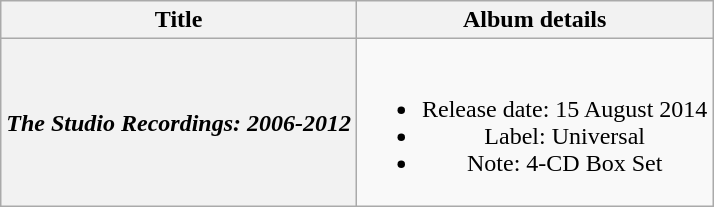<table class="wikitable plainrowheaders" style="text-align:center;">
<tr>
<th scope="col" rowspan="1">Title</th>
<th scope="col" rowspan="1">Album details</th>
</tr>
<tr>
<th scope="row"><em>The Studio Recordings: 2006-2012</em></th>
<td><br><ul><li>Release date: 15 August 2014</li><li>Label: Universal</li><li>Note: 4-CD Box Set</li></ul></td>
</tr>
</table>
